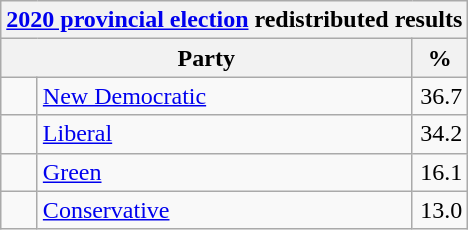<table class="wikitable">
<tr>
<th colspan="4"><a href='#'>2020 provincial election</a> redistributed results</th>
</tr>
<tr>
<th bgcolor="#DDDDFF" width="130px" colspan="2">Party</th>
<th bgcolor="#DDDDFF" width="30px">%</th>
</tr>
<tr>
<td> </td>
<td><a href='#'>New Democratic</a></td>
<td align=right>36.7</td>
</tr>
<tr>
<td> </td>
<td><a href='#'>Liberal</a></td>
<td align=right>34.2</td>
</tr>
<tr>
<td> </td>
<td><a href='#'>Green</a></td>
<td align=right>16.1</td>
</tr>
<tr>
<td> </td>
<td><a href='#'>Conservative</a></td>
<td align=right>13.0</td>
</tr>
</table>
